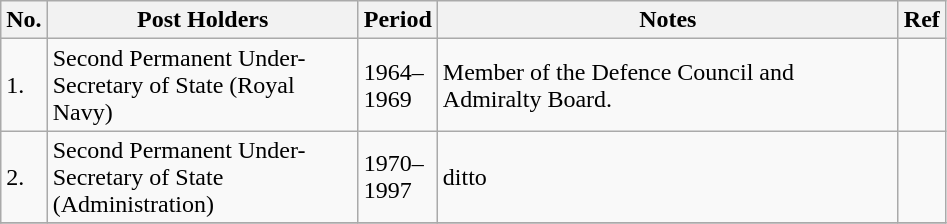<table class="wikitable">
<tr>
<th width=5>No.</th>
<th width=200>Post Holders</th>
<th width=30>Period</th>
<th width=300>Notes</th>
<th width=5>Ref</th>
</tr>
<tr>
<td>1.</td>
<td>Second Permanent Under-Secretary of State (Royal Navy)</td>
<td>1964–1969</td>
<td>Member of the Defence Council and Admiralty Board.</td>
<td></td>
</tr>
<tr>
<td>2.</td>
<td>Second Permanent Under- Secretary of State (Administration)</td>
<td>1970–1997</td>
<td>ditto</td>
<td></td>
</tr>
<tr>
</tr>
</table>
